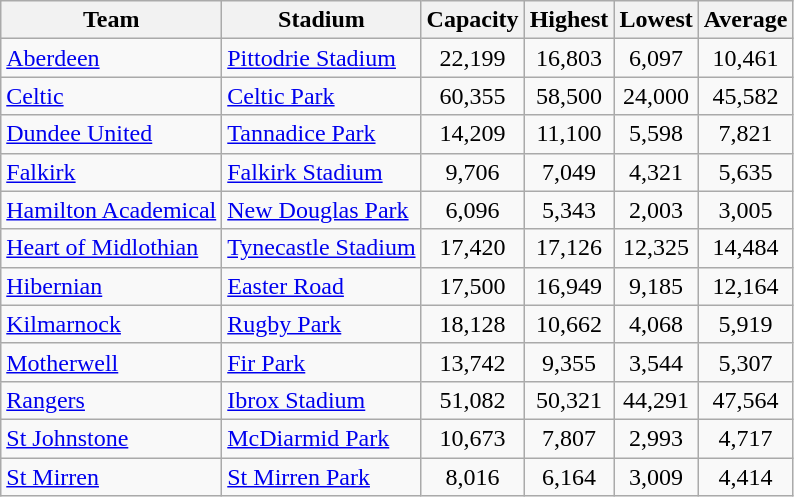<table class="wikitable sortable" style="text-align:center">
<tr>
<th>Team</th>
<th>Stadium</th>
<th>Capacity</th>
<th>Highest</th>
<th>Lowest</th>
<th>Average</th>
</tr>
<tr>
<td align=left><a href='#'>Aberdeen</a></td>
<td align=left><a href='#'>Pittodrie Stadium</a></td>
<td>22,199</td>
<td>16,803</td>
<td>6,097</td>
<td>10,461</td>
</tr>
<tr>
<td align=left><a href='#'>Celtic</a></td>
<td align=left><a href='#'>Celtic Park</a></td>
<td>60,355</td>
<td>58,500</td>
<td>24,000</td>
<td>45,582</td>
</tr>
<tr>
<td align=left><a href='#'>Dundee United</a></td>
<td align=left><a href='#'>Tannadice Park</a></td>
<td>14,209</td>
<td>11,100</td>
<td>5,598</td>
<td>7,821</td>
</tr>
<tr>
<td align=left><a href='#'>Falkirk</a></td>
<td align=left><a href='#'>Falkirk Stadium</a></td>
<td>9,706</td>
<td>7,049</td>
<td>4,321</td>
<td>5,635</td>
</tr>
<tr>
<td align=left><a href='#'>Hamilton Academical</a></td>
<td align=left><a href='#'>New Douglas Park</a></td>
<td>6,096</td>
<td>5,343</td>
<td>2,003</td>
<td>3,005</td>
</tr>
<tr>
<td align=left><a href='#'>Heart of Midlothian</a></td>
<td align=left><a href='#'>Tynecastle Stadium</a></td>
<td>17,420</td>
<td>17,126</td>
<td>12,325</td>
<td>14,484</td>
</tr>
<tr>
<td align=left><a href='#'>Hibernian</a></td>
<td align=left><a href='#'>Easter Road</a></td>
<td>17,500</td>
<td>16,949</td>
<td>9,185</td>
<td>12,164</td>
</tr>
<tr>
<td align=left><a href='#'>Kilmarnock</a></td>
<td align=left><a href='#'>Rugby Park</a></td>
<td>18,128</td>
<td>10,662</td>
<td>4,068</td>
<td>5,919</td>
</tr>
<tr>
<td align=left><a href='#'>Motherwell</a></td>
<td align=left><a href='#'>Fir Park</a></td>
<td>13,742</td>
<td>9,355</td>
<td>3,544</td>
<td>5,307</td>
</tr>
<tr>
<td align=left><a href='#'>Rangers</a></td>
<td align=left><a href='#'>Ibrox Stadium</a></td>
<td>51,082</td>
<td>50,321</td>
<td>44,291</td>
<td>47,564</td>
</tr>
<tr>
<td align=left><a href='#'>St Johnstone</a></td>
<td align=left><a href='#'>McDiarmid Park</a></td>
<td>10,673</td>
<td>7,807</td>
<td>2,993</td>
<td>4,717</td>
</tr>
<tr>
<td align=left><a href='#'>St Mirren</a></td>
<td align=left><a href='#'>St Mirren Park</a></td>
<td>8,016</td>
<td>6,164</td>
<td>3,009</td>
<td>4,414</td>
</tr>
</table>
